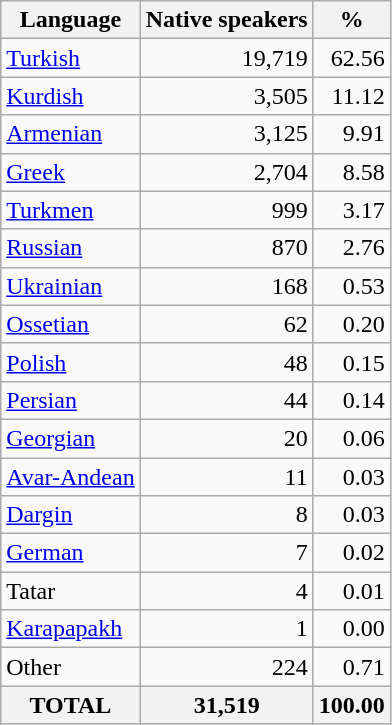<table class="wikitable sortable">
<tr>
<th>Language</th>
<th>Native speakers</th>
<th>%</th>
</tr>
<tr>
<td><a href='#'>Turkish</a></td>
<td align="right">19,719</td>
<td align="right">62.56</td>
</tr>
<tr>
<td><a href='#'>Kurdish</a></td>
<td align="right">3,505</td>
<td align="right">11.12</td>
</tr>
<tr>
<td><a href='#'>Armenian</a></td>
<td align="right">3,125</td>
<td align="right">9.91</td>
</tr>
<tr>
<td><a href='#'>Greek</a></td>
<td align="right">2,704</td>
<td align="right">8.58</td>
</tr>
<tr>
<td><a href='#'>Turkmen</a></td>
<td align="right">999</td>
<td align="right">3.17</td>
</tr>
<tr>
<td><a href='#'>Russian</a></td>
<td align="right">870</td>
<td align="right">2.76</td>
</tr>
<tr>
<td><a href='#'>Ukrainian</a></td>
<td align="right">168</td>
<td align="right">0.53</td>
</tr>
<tr>
<td><a href='#'>Ossetian</a></td>
<td align="right">62</td>
<td align="right">0.20</td>
</tr>
<tr>
<td><a href='#'>Polish</a></td>
<td align="right">48</td>
<td align="right">0.15</td>
</tr>
<tr>
<td><a href='#'>Persian</a></td>
<td align="right">44</td>
<td align="right">0.14</td>
</tr>
<tr>
<td><a href='#'>Georgian</a></td>
<td align="right">20</td>
<td align="right">0.06</td>
</tr>
<tr>
<td><a href='#'>Avar-Andean</a></td>
<td align="right">11</td>
<td align="right">0.03</td>
</tr>
<tr>
<td><a href='#'>Dargin</a></td>
<td align="right">8</td>
<td align="right">0.03</td>
</tr>
<tr>
<td><a href='#'>German</a></td>
<td align="right">7</td>
<td align="right">0.02</td>
</tr>
<tr>
<td>Tatar</td>
<td align="right">4</td>
<td align="right">0.01</td>
</tr>
<tr>
<td><a href='#'>Karapapakh</a></td>
<td align="right">1</td>
<td align="right">0.00</td>
</tr>
<tr>
<td>Other</td>
<td align="right">224</td>
<td align="right">0.71</td>
</tr>
<tr>
<th>TOTAL</th>
<th>31,519</th>
<th>100.00</th>
</tr>
</table>
